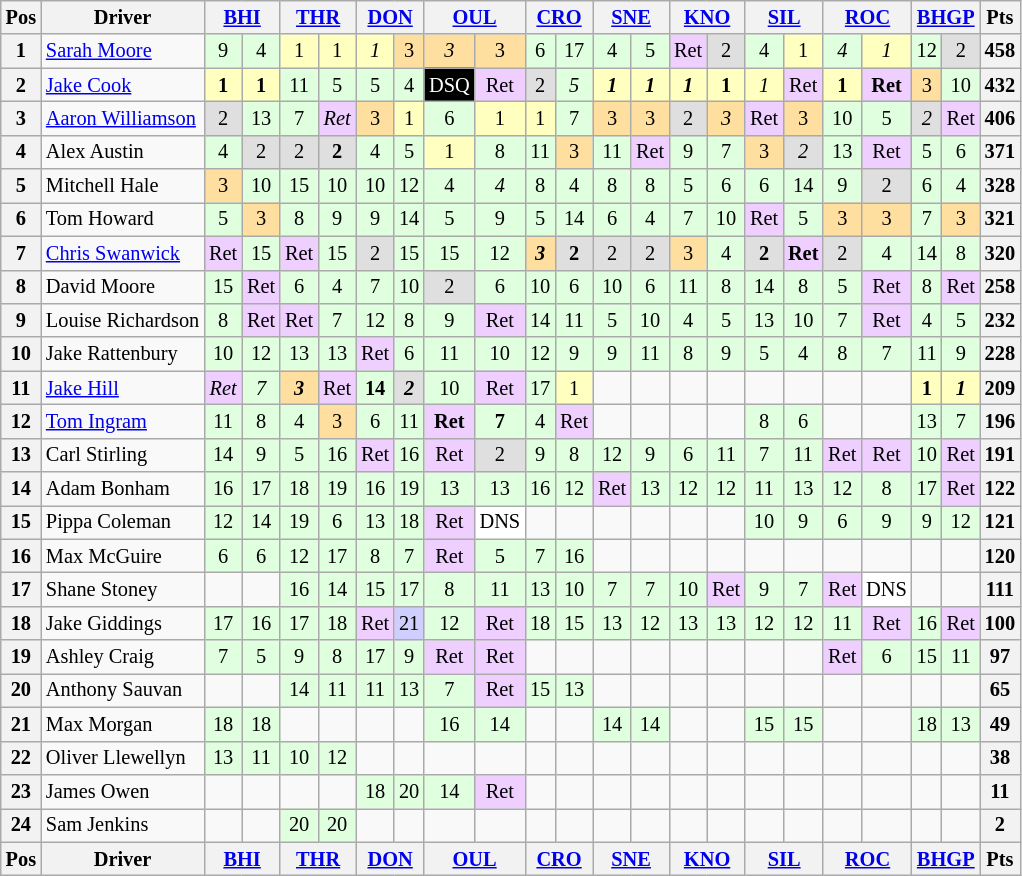<table class="wikitable" style="font-size: 85%; text-align: center;">
<tr valign="top">
<th valign="middle">Pos</th>
<th valign="middle">Driver</th>
<th colspan="2"><a href='#'>BHI</a></th>
<th colspan="2"><a href='#'>THR</a></th>
<th colspan="2"><a href='#'>DON</a></th>
<th colspan="2"><a href='#'>OUL</a></th>
<th colspan="2"><a href='#'>CRO</a></th>
<th colspan="2"><a href='#'>SNE</a></th>
<th colspan="2"><a href='#'>KNO</a></th>
<th colspan="2"><a href='#'>SIL</a></th>
<th colspan="2"><a href='#'>ROC</a></th>
<th colspan="2"><a href='#'>BHGP</a></th>
<th valign="middle">Pts</th>
</tr>
<tr>
<th>1</th>
<td align=left> <a href='#'>Sarah Moore</a></td>
<td style="background:#DFFFDF;">9</td>
<td style="background:#DFFFDF;">4</td>
<td style="background:#FFFFBF;">1</td>
<td style="background:#FFFFBF;">1</td>
<td style="background:#FFFFBF;"><em>1</em></td>
<td style="background:#FFDF9F;">3</td>
<td style="background:#FFDF9F;"><em>3</em></td>
<td style="background:#FFDF9F;">3</td>
<td style="background:#DFFFDF;">6</td>
<td style="background:#DFFFDF;">17</td>
<td style="background:#DFFFDF;">4</td>
<td style="background:#DFFFDF;">5</td>
<td style="background:#EFCFFF;">Ret</td>
<td style="background:#DFDFDF;">2</td>
<td style="background:#DFFFDF;">4</td>
<td style="background:#FFFFBF;">1</td>
<td style="background:#DFFFDF;"><em>4</em></td>
<td style="background:#FFFFBF;"><em>1</em></td>
<td style="background:#DFFFDF;">12</td>
<td style="background:#DFDFDF;">2</td>
<th>458</th>
</tr>
<tr>
<th>2</th>
<td align=left> <a href='#'>Jake Cook</a></td>
<td style="background:#FFFFBF;"><strong>1</strong></td>
<td style="background:#FFFFBF;"><strong>1</strong></td>
<td style="background:#DFFFDF;">11</td>
<td style="background:#DFFFDF;">5</td>
<td style="background:#DFFFDF;">5</td>
<td style="background:#DFFFDF;">4</td>
<td style="background:#000000; color:white;">DSQ</td>
<td style="background:#EFCFFF;">Ret</td>
<td style="background:#DFDFDF;">2</td>
<td style="background:#DFFFDF;"><em>5</em></td>
<td style="background:#FFFFBF;"><strong><em>1</em></strong></td>
<td style="background:#FFFFBF;"><strong><em>1</em></strong></td>
<td style="background:#FFFFBF;"><strong><em>1</em></strong></td>
<td style="background:#FFFFBF;"><strong>1</strong></td>
<td style="background:#FFFFBF;"><em>1</em></td>
<td style="background:#EFCFFF;">Ret</td>
<td style="background:#FFFFBF;"><strong>1</strong></td>
<td style="background:#EFCFFF;"><strong>Ret</strong></td>
<td style="background:#FFDF9F;">3</td>
<td style="background:#DFFFDF;">10</td>
<th>432</th>
</tr>
<tr>
<th>3</th>
<td align=left> <a href='#'>Aaron Williamson</a></td>
<td style="background:#DFDFDF;">2</td>
<td style="background:#DFFFDF;">13</td>
<td style="background:#DFFFDF;">7</td>
<td style="background:#EFCFFF;"><em>Ret</em></td>
<td style="background:#FFDF9F;">3</td>
<td style="background:#FFFFBF;">1</td>
<td style="background:#DFFFDF;">6</td>
<td style="background:#FFFFBF;">1</td>
<td style="background:#FFFFBF;">1</td>
<td style="background:#DFFFDF;">7</td>
<td style="background:#FFDF9F;">3</td>
<td style="background:#FFDF9F;">3</td>
<td style="background:#DFDFDF;">2</td>
<td style="background:#FFDF9F;"><em>3</em></td>
<td style="background:#EFCFFF;">Ret</td>
<td style="background:#FFDF9F;">3</td>
<td style="background:#DFFFDF;">10</td>
<td style="background:#DFFFDF;">5</td>
<td style="background:#DFDFDF;"><em>2</em></td>
<td style="background:#EFCFFF;">Ret</td>
<th>406</th>
</tr>
<tr>
<th>4</th>
<td align=left> Alex Austin</td>
<td style="background:#DFFFDF;">4</td>
<td style="background:#DFDFDF;">2</td>
<td style="background:#DFDFDF;">2</td>
<td style="background:#DFDFDF;"><strong>2</strong></td>
<td style="background:#DFFFDF;">4</td>
<td style="background:#DFFFDF;">5</td>
<td style="background:#FFFFBF;">1</td>
<td style="background:#DFFFDF;">8</td>
<td style="background:#DFFFDF;">11</td>
<td style="background:#FFDF9F;">3</td>
<td style="background:#DFFFDF;">11</td>
<td style="background:#EFCFFF;">Ret</td>
<td style="background:#DFFFDF;">9</td>
<td style="background:#DFFFDF;">7</td>
<td style="background:#FFDF9F;">3</td>
<td style="background:#DFDFDF;"><em>2</em></td>
<td style="background:#DFFFDF;">13</td>
<td style="background:#EFCFFF;">Ret</td>
<td style="background:#DFFFDF;">5</td>
<td style="background:#DFFFDF;">6</td>
<th>371</th>
</tr>
<tr>
<th>5</th>
<td align=left> Mitchell Hale</td>
<td style="background:#FFDF9F;">3</td>
<td style="background:#DFFFDF;">10</td>
<td style="background:#DFFFDF;">15</td>
<td style="background:#DFFFDF;">10</td>
<td style="background:#DFFFDF;">10</td>
<td style="background:#DFFFDF;">12</td>
<td style="background:#DFFFDF;">4</td>
<td style="background:#DFFFDF;"><em>4</em></td>
<td style="background:#DFFFDF;">8</td>
<td style="background:#DFFFDF;">4</td>
<td style="background:#DFFFDF;">8</td>
<td style="background:#DFFFDF;">8</td>
<td style="background:#DFFFDF;">5</td>
<td style="background:#DFFFDF;">6</td>
<td style="background:#DFFFDF;">6</td>
<td style="background:#DFFFDF;">14</td>
<td style="background:#DFFFDF;">9</td>
<td style="background:#DFDFDF;">2</td>
<td style="background:#DFFFDF;">6</td>
<td style="background:#DFFFDF;">4</td>
<th>328</th>
</tr>
<tr>
<th>6</th>
<td align=left> Tom Howard</td>
<td style="background:#DFFFDF;">5</td>
<td style="background:#FFDF9F;">3</td>
<td style="background:#DFFFDF;">8</td>
<td style="background:#DFFFDF;">9</td>
<td style="background:#DFFFDF;">9</td>
<td style="background:#DFFFDF;">14</td>
<td style="background:#DFFFDF;">5</td>
<td style="background:#DFFFDF;">9</td>
<td style="background:#DFFFDF;">5</td>
<td style="background:#DFFFDF;">14</td>
<td style="background:#DFFFDF;">6</td>
<td style="background:#DFFFDF;">4</td>
<td style="background:#DFFFDF;">7</td>
<td style="background:#DFFFDF;">10</td>
<td style="background:#EFCFFF;">Ret</td>
<td style="background:#DFFFDF;">5</td>
<td style="background:#FFDF9F;">3</td>
<td style="background:#FFDF9F;">3</td>
<td style="background:#DFFFDF;">7</td>
<td style="background:#FFDF9F;">3</td>
<th>321</th>
</tr>
<tr>
<th>7</th>
<td align=left> <a href='#'>Chris Swanwick</a></td>
<td style="background:#EFCFFF;">Ret</td>
<td style="background:#DFFFDF;">15</td>
<td style="background:#EFCFFF;">Ret</td>
<td style="background:#DFFFDF;">15</td>
<td style="background:#DFDFDF;">2</td>
<td style="background:#DFFFDF;">15</td>
<td style="background:#DFFFDF;">15</td>
<td style="background:#DFFFDF;">12</td>
<td style="background:#FFDF9F;"><strong><em>3</em></strong></td>
<td style="background:#DFDFDF;"><strong>2</strong></td>
<td style="background:#DFDFDF;">2</td>
<td style="background:#DFDFDF;">2</td>
<td style="background:#FFDF9F;">3</td>
<td style="background:#DFFFDF;">4</td>
<td style="background:#DFDFDF;"><strong>2</strong></td>
<td style="background:#EFCFFF;"><strong>Ret</strong></td>
<td style="background:#DFDFDF;">2</td>
<td style="background:#DFFFDF;">4</td>
<td style="background:#DFFFDF;">14</td>
<td style="background:#DFFFDF;">8</td>
<th>320</th>
</tr>
<tr>
<th>8</th>
<td align=left> David Moore</td>
<td style="background:#DFFFDF;">15</td>
<td style="background:#EFCFFF;">Ret</td>
<td style="background:#DFFFDF;">6</td>
<td style="background:#DFFFDF;">4</td>
<td style="background:#DFFFDF;">7</td>
<td style="background:#DFFFDF;">10</td>
<td style="background:#DFDFDF;">2</td>
<td style="background:#DFFFDF;">6</td>
<td style="background:#DFFFDF;">10</td>
<td style="background:#DFFFDF;">6</td>
<td style="background:#DFFFDF;">10</td>
<td style="background:#DFFFDF;">6</td>
<td style="background:#DFFFDF;">11</td>
<td style="background:#DFFFDF;">8</td>
<td style="background:#DFFFDF;">14</td>
<td style="background:#DFFFDF;">8</td>
<td style="background:#DFFFDF;">5</td>
<td style="background:#EFCFFF;">Ret</td>
<td style="background:#DFFFDF;">8</td>
<td style="background:#EFCFFF;">Ret</td>
<th>258</th>
</tr>
<tr>
<th>9</th>
<td align=left> Louise Richardson</td>
<td style="background:#DFFFDF;">8</td>
<td style="background:#EFCFFF;">Ret</td>
<td style="background:#EFCFFF;">Ret</td>
<td style="background:#DFFFDF;">7</td>
<td style="background:#DFFFDF;">12</td>
<td style="background:#DFFFDF;">8</td>
<td style="background:#DFFFDF;">9</td>
<td style="background:#EFCFFF;">Ret</td>
<td style="background:#DFFFDF;">14</td>
<td style="background:#DFFFDF;">11</td>
<td style="background:#DFFFDF;">5</td>
<td style="background:#DFFFDF;">10</td>
<td style="background:#DFFFDF;">4</td>
<td style="background:#DFFFDF;">5</td>
<td style="background:#DFFFDF;">13</td>
<td style="background:#DFFFDF;">10</td>
<td style="background:#DFFFDF;">7</td>
<td style="background:#EFCFFF;">Ret</td>
<td style="background:#DFFFDF;">4</td>
<td style="background:#DFFFDF;">5</td>
<th>232</th>
</tr>
<tr>
<th>10</th>
<td align=left> Jake Rattenbury</td>
<td style="background:#DFFFDF;">10</td>
<td style="background:#DFFFDF;">12</td>
<td style="background:#DFFFDF;">13</td>
<td style="background:#DFFFDF;">13</td>
<td style="background:#EFCFFF;">Ret</td>
<td style="background:#DFFFDF;">6</td>
<td style="background:#DFFFDF;">11</td>
<td style="background:#DFFFDF;">10</td>
<td style="background:#DFFFDF;">12</td>
<td style="background:#DFFFDF;">9</td>
<td style="background:#DFFFDF;">9</td>
<td style="background:#DFFFDF;">11</td>
<td style="background:#DFFFDF;">8</td>
<td style="background:#DFFFDF;">9</td>
<td style="background:#DFFFDF;">5</td>
<td style="background:#DFFFDF;">4</td>
<td style="background:#DFFFDF;">8</td>
<td style="background:#DFFFDF;">7</td>
<td style="background:#DFFFDF;">11</td>
<td style="background:#DFFFDF;">9</td>
<th>228</th>
</tr>
<tr>
<th>11</th>
<td align=left> <a href='#'>Jake Hill</a></td>
<td style="background:#EFCFFF;"><em>Ret</em></td>
<td style="background:#DFFFDF;"><em>7</em></td>
<td style="background:#FFDF9F;"><strong><em>3</em></strong></td>
<td style="background:#EFCFFF;">Ret</td>
<td style="background:#DFFFDF;"><strong>14</strong></td>
<td style="background:#DFDFDF;"><strong><em>2</em></strong></td>
<td style="background:#DFFFDF;">10</td>
<td style="background:#EFCFFF;">Ret</td>
<td style="background:#DFFFDF;">17</td>
<td style="background:#FFFFBF;">1</td>
<td></td>
<td></td>
<td></td>
<td></td>
<td></td>
<td></td>
<td></td>
<td></td>
<td style="background:#FFFFBF;"><strong>1</strong></td>
<td style="background:#FFFFBF;"><strong><em>1</em></strong></td>
<th>209</th>
</tr>
<tr>
<th>12</th>
<td align=left> <a href='#'>Tom Ingram</a></td>
<td style="background:#DFFFDF;">11</td>
<td style="background:#DFFFDF;">8</td>
<td style="background:#DFFFDF;">4</td>
<td style="background:#FFDF9F;">3</td>
<td style="background:#DFFFDF;">6</td>
<td style="background:#DFFFDF;">11</td>
<td style="background:#EFCFFF;"><strong>Ret</strong></td>
<td style="background:#DFFFDF;"><strong>7</strong></td>
<td style="background:#DFFFDF;">4</td>
<td style="background:#EFCFFF;">Ret</td>
<td></td>
<td></td>
<td></td>
<td></td>
<td style="background:#DFFFDF;">8</td>
<td style="background:#DFFFDF;">6</td>
<td></td>
<td></td>
<td style="background:#DFFFDF;">13</td>
<td style="background:#DFFFDF;">7</td>
<th>196</th>
</tr>
<tr>
<th>13</th>
<td align=left> Carl Stirling</td>
<td style="background:#DFFFDF;">14</td>
<td style="background:#DFFFDF;">9</td>
<td style="background:#DFFFDF;">5</td>
<td style="background:#DFFFDF;">16</td>
<td style="background:#EFCFFF;">Ret</td>
<td style="background:#DFFFDF;">16</td>
<td style="background:#EFCFFF;">Ret</td>
<td style="background:#DFDFDF;">2</td>
<td style="background:#DFFFDF;">9</td>
<td style="background:#DFFFDF;">8</td>
<td style="background:#DFFFDF;">12</td>
<td style="background:#DFFFDF;">9</td>
<td style="background:#DFFFDF;">6</td>
<td style="background:#DFFFDF;">11</td>
<td style="background:#DFFFDF;">7</td>
<td style="background:#DFFFDF;">11</td>
<td style="background:#EFCFFF;">Ret</td>
<td style="background:#EFCFFF;">Ret</td>
<td style="background:#DFFFDF;">10</td>
<td style="background:#EFCFFF;">Ret</td>
<th>191</th>
</tr>
<tr>
<th>14</th>
<td align=left> Adam Bonham</td>
<td style="background:#DFFFDF;">16</td>
<td style="background:#DFFFDF;">17</td>
<td style="background:#DFFFDF;">18</td>
<td style="background:#DFFFDF;">19</td>
<td style="background:#DFFFDF;">16</td>
<td style="background:#DFFFDF;">19</td>
<td style="background:#DFFFDF;">13</td>
<td style="background:#DFFFDF;">13</td>
<td style="background:#DFFFDF;">16</td>
<td style="background:#DFFFDF;">12</td>
<td style="background:#EFCFFF;">Ret</td>
<td style="background:#DFFFDF;">13</td>
<td style="background:#DFFFDF;">12</td>
<td style="background:#DFFFDF;">12</td>
<td style="background:#DFFFDF;">11</td>
<td style="background:#DFFFDF;">13</td>
<td style="background:#DFFFDF;">12</td>
<td style="background:#DFFFDF;">8</td>
<td style="background:#DFFFDF;">17</td>
<td style="background:#EFCFFF;">Ret</td>
<th>122</th>
</tr>
<tr>
<th>15</th>
<td align=left> Pippa Coleman</td>
<td style="background:#DFFFDF;">12</td>
<td style="background:#DFFFDF;">14</td>
<td style="background:#DFFFDF;">19</td>
<td style="background:#DFFFDF;">6</td>
<td style="background:#DFFFDF;">13</td>
<td style="background:#DFFFDF;">18</td>
<td style="background:#EFCFFF;">Ret</td>
<td style="background:#FFFFFF;">DNS</td>
<td></td>
<td></td>
<td></td>
<td></td>
<td></td>
<td></td>
<td style="background:#DFFFDF;">10</td>
<td style="background:#DFFFDF;">9</td>
<td style="background:#DFFFDF;">6</td>
<td style="background:#DFFFDF;">9</td>
<td style="background:#DFFFDF;">9</td>
<td style="background:#DFFFDF;">12</td>
<th>121</th>
</tr>
<tr>
<th>16</th>
<td align=left> Max McGuire</td>
<td style="background:#DFFFDF;">6</td>
<td style="background:#DFFFDF;">6</td>
<td style="background:#DFFFDF;">12</td>
<td style="background:#DFFFDF;">17</td>
<td style="background:#DFFFDF;">8</td>
<td style="background:#DFFFDF;">7</td>
<td style="background:#EFCFFF;">Ret</td>
<td style="background:#DFFFDF;">5</td>
<td style="background:#DFFFDF;">7</td>
<td style="background:#DFFFDF;">16</td>
<td></td>
<td></td>
<td></td>
<td></td>
<td></td>
<td></td>
<td></td>
<td></td>
<td></td>
<td></td>
<th>120</th>
</tr>
<tr>
<th>17</th>
<td align=left> Shane Stoney</td>
<td></td>
<td></td>
<td style="background:#DFFFDF;">16</td>
<td style="background:#DFFFDF;">14</td>
<td style="background:#DFFFDF;">15</td>
<td style="background:#DFFFDF;">17</td>
<td style="background:#DFFFDF;">8</td>
<td style="background:#DFFFDF;">11</td>
<td style="background:#DFFFDF;">13</td>
<td style="background:#DFFFDF;">10</td>
<td style="background:#DFFFDF;">7</td>
<td style="background:#DFFFDF;">7</td>
<td style="background:#DFFFDF;">10</td>
<td style="background:#EFCFFF;">Ret</td>
<td style="background:#DFFFDF;">9</td>
<td style="background:#DFFFDF;">7</td>
<td style="background:#EFCFFF;">Ret</td>
<td style="background:#FFFFFF;">DNS</td>
<td></td>
<td></td>
<th>111</th>
</tr>
<tr>
<th>18</th>
<td align=left> Jake Giddings</td>
<td style="background:#DFFFDF;">17</td>
<td style="background:#DFFFDF;">16</td>
<td style="background:#DFFFDF;">17</td>
<td style="background:#DFFFDF;">18</td>
<td style="background:#EFCFFF;">Ret</td>
<td style="background:#CFCFFF;">21</td>
<td style="background:#DFFFDF;">12</td>
<td style="background:#EFCFFF;">Ret</td>
<td style="background:#DFFFDF;">18</td>
<td style="background:#DFFFDF;">15</td>
<td style="background:#DFFFDF;">13</td>
<td style="background:#DFFFDF;">12</td>
<td style="background:#DFFFDF;">13</td>
<td style="background:#DFFFDF;">13</td>
<td style="background:#DFFFDF;">12</td>
<td style="background:#DFFFDF;">12</td>
<td style="background:#DFFFDF;">11</td>
<td style="background:#EFCFFF;">Ret</td>
<td style="background:#DFFFDF;">16</td>
<td style="background:#EFCFFF;">Ret</td>
<th>100</th>
</tr>
<tr>
<th>19</th>
<td align=left> Ashley Craig</td>
<td style="background:#DFFFDF;">7</td>
<td style="background:#DFFFDF;">5</td>
<td style="background:#DFFFDF;">9</td>
<td style="background:#DFFFDF;">8</td>
<td style="background:#DFFFDF;">17</td>
<td style="background:#DFFFDF;">9</td>
<td style="background:#EFCFFF;">Ret</td>
<td style="background:#EFCFFF;">Ret</td>
<td></td>
<td></td>
<td></td>
<td></td>
<td></td>
<td></td>
<td></td>
<td></td>
<td style="background:#EFCFFF;">Ret</td>
<td style="background:#DFFFDF;">6</td>
<td style="background:#DFFFDF;">15</td>
<td style="background:#DFFFDF;">11</td>
<th>97</th>
</tr>
<tr>
<th>20</th>
<td align=left> Anthony Sauvan</td>
<td></td>
<td></td>
<td style="background:#DFFFDF;">14</td>
<td style="background:#DFFFDF;">11</td>
<td style="background:#DFFFDF;">11</td>
<td style="background:#DFFFDF;">13</td>
<td style="background:#DFFFDF;">7</td>
<td style="background:#EFCFFF;">Ret</td>
<td style="background:#DFFFDF;">15</td>
<td style="background:#DFFFDF;">13</td>
<td></td>
<td></td>
<td></td>
<td></td>
<td></td>
<td></td>
<td></td>
<td></td>
<td></td>
<td></td>
<th>65</th>
</tr>
<tr>
<th>21</th>
<td align=left> Max Morgan</td>
<td style="background:#DFFFDF;">18</td>
<td style="background:#DFFFDF;">18</td>
<td></td>
<td></td>
<td></td>
<td></td>
<td style="background:#DFFFDF;">16</td>
<td style="background:#DFFFDF;">14</td>
<td></td>
<td></td>
<td style="background:#DFFFDF;">14</td>
<td style="background:#DFFFDF;">14</td>
<td></td>
<td></td>
<td style="background:#DFFFDF;">15</td>
<td style="background:#DFFFDF;">15</td>
<td></td>
<td></td>
<td style="background:#DFFFDF;">18</td>
<td style="background:#DFFFDF;">13</td>
<th>49</th>
</tr>
<tr>
<th>22</th>
<td align=left> Oliver Llewellyn</td>
<td style="background:#DFFFDF;">13</td>
<td style="background:#DFFFDF;">11</td>
<td style="background:#DFFFDF;">10</td>
<td style="background:#DFFFDF;">12</td>
<td></td>
<td></td>
<td></td>
<td></td>
<td></td>
<td></td>
<td></td>
<td></td>
<td></td>
<td></td>
<td></td>
<td></td>
<td></td>
<td></td>
<td></td>
<td></td>
<th>38</th>
</tr>
<tr>
<th>23</th>
<td align=left> James Owen</td>
<td></td>
<td></td>
<td></td>
<td></td>
<td style="background:#DFFFDF;">18</td>
<td style="background:#DFFFDF;">20</td>
<td style="background:#DFFFDF;">14</td>
<td style="background:#EFCFFF;">Ret</td>
<td></td>
<td></td>
<td></td>
<td></td>
<td></td>
<td></td>
<td></td>
<td></td>
<td></td>
<td></td>
<td></td>
<td></td>
<th>11</th>
</tr>
<tr>
<th>24</th>
<td align=left> Sam Jenkins</td>
<td></td>
<td></td>
<td style="background:#DFFFDF;">20</td>
<td style="background:#DFFFDF;">20</td>
<td></td>
<td></td>
<td></td>
<td></td>
<td></td>
<td></td>
<td></td>
<td></td>
<td></td>
<td></td>
<td></td>
<td></td>
<td></td>
<td></td>
<td></td>
<td></td>
<th>2</th>
</tr>
<tr>
<th valign="middle">Pos</th>
<th valign="middle">Driver</th>
<th colspan="2"><a href='#'>BHI</a></th>
<th colspan="2"><a href='#'>THR</a></th>
<th colspan="2"><a href='#'>DON</a></th>
<th colspan="2"><a href='#'>OUL</a></th>
<th colspan="2"><a href='#'>CRO</a></th>
<th colspan="2"><a href='#'>SNE</a></th>
<th colspan="2"><a href='#'>KNO</a></th>
<th colspan="2"><a href='#'>SIL</a></th>
<th colspan="2"><a href='#'>ROC</a></th>
<th colspan="2"><a href='#'>BHGP</a></th>
<th valign="middle">Pts</th>
</tr>
</table>
